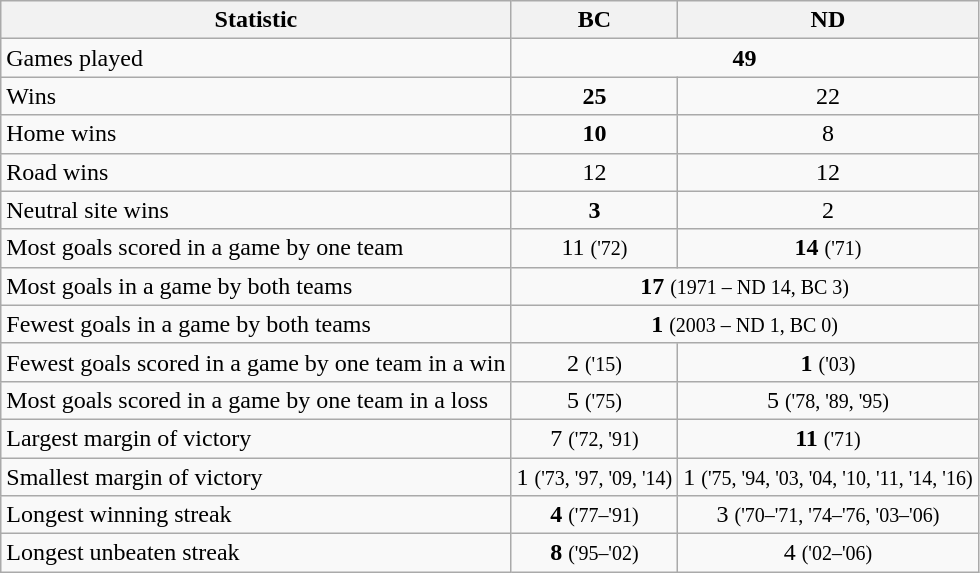<table class="wikitable">
<tr>
<th>Statistic</th>
<th>BC</th>
<th>ND</th>
</tr>
<tr>
<td>Games played</td>
<td align=center colspan=2><strong>49</strong></td>
</tr>
<tr>
<td>Wins</td>
<td align=center><strong>25</strong></td>
<td align=center>22</td>
</tr>
<tr>
<td>Home wins</td>
<td align=center><strong>10</strong></td>
<td align=center>8</td>
</tr>
<tr>
<td>Road wins</td>
<td align=center>12</td>
<td align=center>12</td>
</tr>
<tr>
<td>Neutral site wins</td>
<td align=center><strong>3</strong></td>
<td align=center>2</td>
</tr>
<tr>
<td>Most goals scored in a game by one team</td>
<td align=center>11 <small>('72)</small></td>
<td align=center><strong>14</strong> <small>('71)</small></td>
</tr>
<tr>
<td>Most goals in a game by both teams</td>
<td align=center colspan=2><strong>17</strong> <small>(1971 – ND 14, BC 3)</small></td>
</tr>
<tr>
<td>Fewest goals in a game by both teams</td>
<td align=center colspan=2><strong>1</strong> <small>(2003 – ND 1, BC 0)</small></td>
</tr>
<tr>
<td>Fewest goals scored in a game by one team in a win</td>
<td align=center>2 <small>('15)</small></td>
<td align=center><strong>1</strong> <small>('03)</small></td>
</tr>
<tr>
<td>Most goals scored in a game by one team in a loss</td>
<td align=center>5 <small>('75)</small></td>
<td align=center>5 <small>('78, '89, '95)</small></td>
</tr>
<tr>
<td>Largest margin of victory</td>
<td align=center>7 <small>('72, '91)</small></td>
<td align=center><strong>11</strong> <small>('71)</small></td>
</tr>
<tr>
<td>Smallest margin of victory</td>
<td align=center>1 <small>('73, '97, '09, '14)</small></td>
<td align=center>1 <small>('75, '94, '03, '04, '10, '11, '14, '16)</small></td>
</tr>
<tr>
<td>Longest winning streak</td>
<td align=center><strong>4</strong> <small>('77–'91)</small></td>
<td align=center>3 <small>('70–'71, '74–'76, '03–'06)</small></td>
</tr>
<tr>
<td>Longest unbeaten streak</td>
<td align=center><strong>8</strong> <small>('95–'02)</small></td>
<td align=center>4 <small>('02–'06)</small></td>
</tr>
</table>
